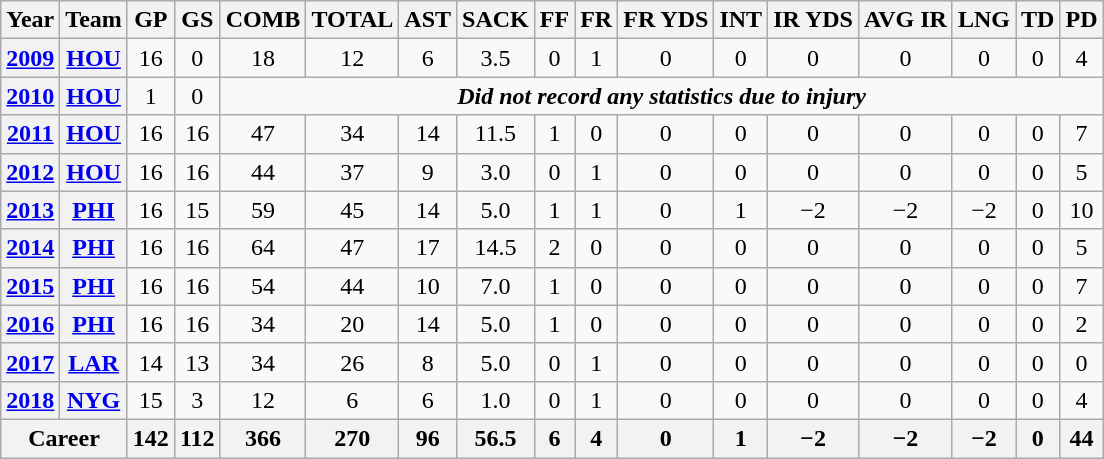<table class="wikitable" style="text-align:center">
<tr>
<th>Year</th>
<th>Team</th>
<th>GP</th>
<th>GS</th>
<th>COMB</th>
<th>TOTAL</th>
<th>AST</th>
<th>SACK</th>
<th>FF</th>
<th>FR</th>
<th>FR YDS</th>
<th>INT</th>
<th>IR YDS</th>
<th>AVG IR</th>
<th>LNG</th>
<th>TD</th>
<th>PD</th>
</tr>
<tr>
<th><a href='#'>2009</a></th>
<th><a href='#'>HOU</a></th>
<td>16</td>
<td>0</td>
<td>18</td>
<td>12</td>
<td>6</td>
<td>3.5</td>
<td>0</td>
<td>1</td>
<td>0</td>
<td>0</td>
<td>0</td>
<td>0</td>
<td>0</td>
<td>0</td>
<td>4</td>
</tr>
<tr>
<th><a href='#'>2010</a></th>
<th><a href='#'>HOU</a></th>
<td>1</td>
<td>0</td>
<td colspan="13"><strong><em>Did not record any statistics due to injury</em></strong></td>
</tr>
<tr>
<th><a href='#'>2011</a></th>
<th><a href='#'>HOU</a></th>
<td>16</td>
<td>16</td>
<td>47</td>
<td>34</td>
<td>14</td>
<td>11.5</td>
<td>1</td>
<td>0</td>
<td>0</td>
<td>0</td>
<td>0</td>
<td>0</td>
<td>0</td>
<td>0</td>
<td>7</td>
</tr>
<tr>
<th><a href='#'>2012</a></th>
<th><a href='#'>HOU</a></th>
<td>16</td>
<td>16</td>
<td>44</td>
<td>37</td>
<td>9</td>
<td>3.0</td>
<td>0</td>
<td>1</td>
<td>0</td>
<td>0</td>
<td>0</td>
<td>0</td>
<td>0</td>
<td>0</td>
<td>5</td>
</tr>
<tr>
<th><a href='#'>2013</a></th>
<th><a href='#'>PHI</a></th>
<td>16</td>
<td>15</td>
<td>59</td>
<td>45</td>
<td>14</td>
<td>5.0</td>
<td>1</td>
<td>1</td>
<td>0</td>
<td>1</td>
<td>−2</td>
<td>−2</td>
<td>−2</td>
<td>0</td>
<td>10</td>
</tr>
<tr>
<th><a href='#'>2014</a></th>
<th><a href='#'>PHI</a></th>
<td>16</td>
<td>16</td>
<td>64</td>
<td>47</td>
<td>17</td>
<td>14.5</td>
<td>2</td>
<td>0</td>
<td>0</td>
<td>0</td>
<td>0</td>
<td>0</td>
<td>0</td>
<td>0</td>
<td>5</td>
</tr>
<tr>
<th><a href='#'>2015</a></th>
<th><a href='#'>PHI</a></th>
<td>16</td>
<td>16</td>
<td>54</td>
<td>44</td>
<td>10</td>
<td>7.0</td>
<td>1</td>
<td>0</td>
<td>0</td>
<td>0</td>
<td>0</td>
<td>0</td>
<td>0</td>
<td>0</td>
<td>7</td>
</tr>
<tr>
<th><a href='#'>2016</a></th>
<th><a href='#'>PHI</a></th>
<td>16</td>
<td>16</td>
<td>34</td>
<td>20</td>
<td>14</td>
<td>5.0</td>
<td>1</td>
<td>0</td>
<td>0</td>
<td>0</td>
<td>0</td>
<td>0</td>
<td>0</td>
<td>0</td>
<td>2</td>
</tr>
<tr>
<th><a href='#'>2017</a></th>
<th><a href='#'>LAR</a></th>
<td>14</td>
<td>13</td>
<td>34</td>
<td>26</td>
<td>8</td>
<td>5.0</td>
<td>0</td>
<td>1</td>
<td>0</td>
<td>0</td>
<td>0</td>
<td>0</td>
<td>0</td>
<td>0</td>
<td>0</td>
</tr>
<tr>
<th><a href='#'>2018</a></th>
<th><a href='#'>NYG</a></th>
<td>15</td>
<td>3</td>
<td>12</td>
<td>6</td>
<td>6</td>
<td>1.0</td>
<td>0</td>
<td>1</td>
<td>0</td>
<td>0</td>
<td>0</td>
<td>0</td>
<td>0</td>
<td>0</td>
<td>4</td>
</tr>
<tr>
<th colspan="2">Career</th>
<th>142</th>
<th>112</th>
<th>366</th>
<th>270</th>
<th>96</th>
<th>56.5</th>
<th>6</th>
<th>4</th>
<th>0</th>
<th>1</th>
<th>−2</th>
<th>−2</th>
<th>−2</th>
<th>0</th>
<th>44</th>
</tr>
</table>
